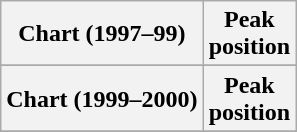<table class="wikitable sortable plainrowheaders" style="text-align:center">
<tr>
<th scope="col">Chart (1997–99)</th>
<th scope="col">Peak<br> position</th>
</tr>
<tr>
</tr>
<tr>
</tr>
<tr>
</tr>
<tr>
</tr>
<tr>
</tr>
<tr>
</tr>
<tr>
</tr>
<tr>
<th scope="col">Chart (1999–2000)</th>
<th scope="col">Peak<br> position</th>
</tr>
<tr>
</tr>
<tr>
</tr>
</table>
